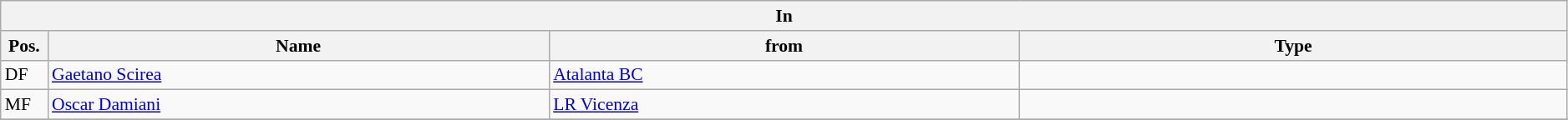<table class="wikitable" style="font-size:90%;width:99%;">
<tr>
<th colspan="4">In</th>
</tr>
<tr>
<th width=3%>Pos.</th>
<th width=32%>Name</th>
<th width=30%>from</th>
<th width=35%>Type</th>
</tr>
<tr>
<td>DF</td>
<td><a href='#'>Gaetano Scirea</a></td>
<td><a href='#'>Atalanta BC</a></td>
<td></td>
</tr>
<tr>
<td>MF</td>
<td><a href='#'>Oscar Damiani</a></td>
<td><a href='#'>LR Vicenza</a></td>
<td></td>
</tr>
<tr>
</tr>
</table>
